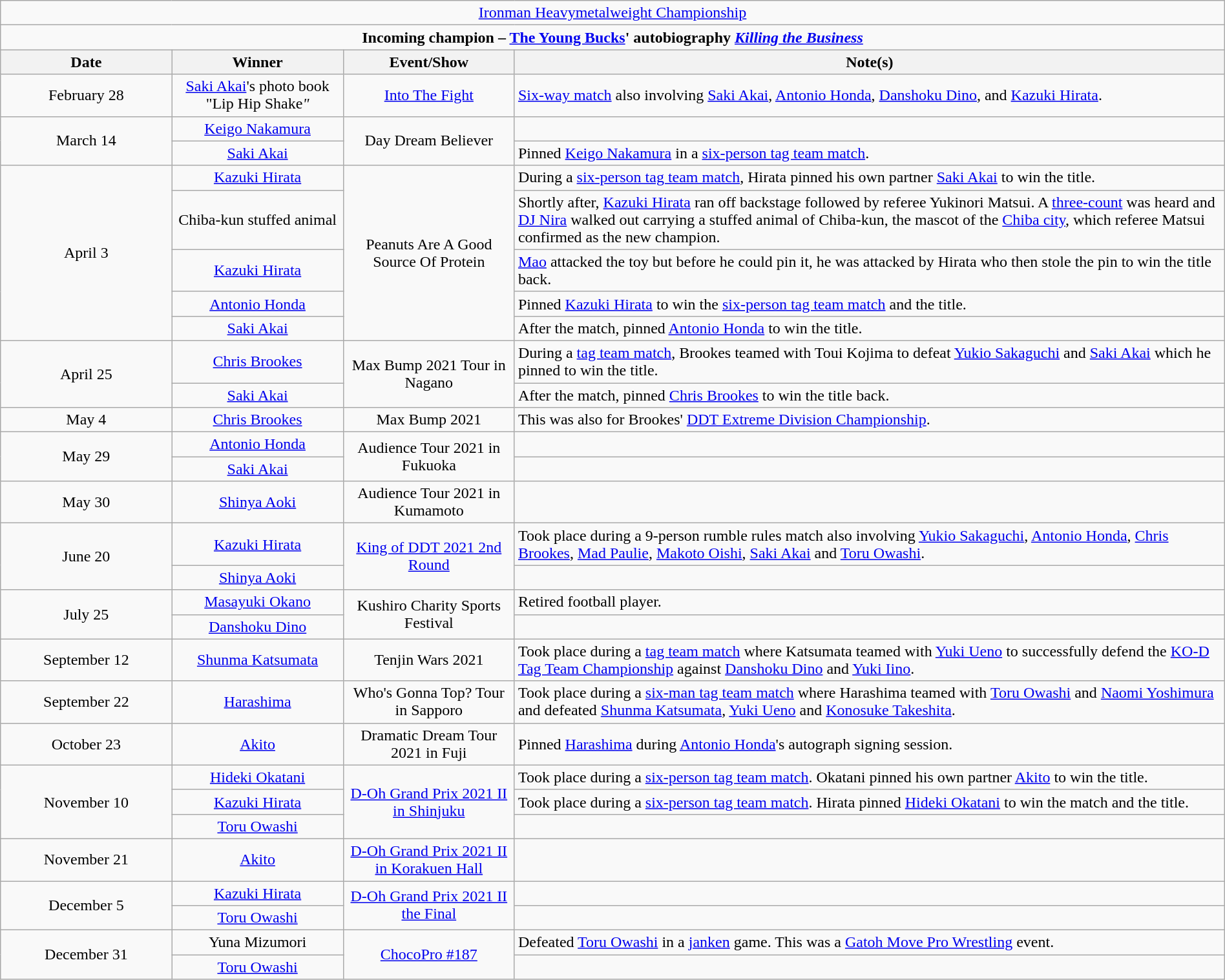<table class="wikitable" style="text-align:center; width:100%;">
<tr>
<td colspan="4" style="text-align: center;"><a href='#'>Ironman Heavymetalweight Championship</a></td>
</tr>
<tr>
<td colspan="4" style="text-align: center;"><strong>Incoming champion – <a href='#'>The Young Bucks</a>' autobiography <em><a href='#'>Killing the Business</a><strong><em></td>
</tr>
<tr>
<th width=14%>Date</th>
<th width=14%>Winner</th>
<th width=14%>Event/Show</th>
<th width=58%>Note(s)</th>
</tr>
<tr>
<td>February 28</td>
<td><a href='#'>Saki Akai</a>'s photo book "</em>Lip Hip Shake<em>"</td>
<td><a href='#'>Into The Fight</a></td>
<td align=left><a href='#'>Six-way match</a> also involving <a href='#'>Saki Akai</a>, <a href='#'>Antonio Honda</a>, <a href='#'>Danshoku Dino</a>, and <a href='#'>Kazuki Hirata</a>.</td>
</tr>
<tr>
<td rowspan=2>March 14</td>
<td><a href='#'>Keigo Nakamura</a></td>
<td rowspan=2>Day Dream Believer</td>
<td></td>
</tr>
<tr>
<td><a href='#'>Saki Akai</a></td>
<td align=left>Pinned <a href='#'>Keigo Nakamura</a> in a <a href='#'>six-person tag team match</a>.</td>
</tr>
<tr>
<td rowspan=5>April 3</td>
<td><a href='#'>Kazuki Hirata</a></td>
<td rowspan=5>Peanuts Are A Good Source Of Protein</td>
<td align=left>During a <a href='#'>six-person tag team match</a>, Hirata pinned his own partner <a href='#'>Saki Akai</a> to win the title.</td>
</tr>
<tr>
<td>Chiba-kun stuffed animal</td>
<td align=left>Shortly after, <a href='#'>Kazuki Hirata</a> ran off backstage followed by referee Yukinori Matsui. A <a href='#'>three-count</a> was heard and <a href='#'>DJ Nira</a> walked out carrying a stuffed animal of Chiba-kun, the mascot of the <a href='#'>Chiba city</a>, which referee Matsui confirmed as the new champion.</td>
</tr>
<tr>
<td><a href='#'>Kazuki Hirata</a></td>
<td align=left><a href='#'>Mao</a> attacked the toy but before he could pin it, he was attacked by Hirata who then stole the pin to win the title back.</td>
</tr>
<tr>
<td><a href='#'>Antonio Honda</a></td>
<td align=left>Pinned <a href='#'>Kazuki Hirata</a> to win the <a href='#'>six-person tag team match</a> and the title.</td>
</tr>
<tr>
<td><a href='#'>Saki Akai</a></td>
<td align=left>After the match, pinned <a href='#'>Antonio Honda</a> to win the title.</td>
</tr>
<tr>
<td rowspan=2>April 25</td>
<td><a href='#'>Chris Brookes</a></td>
<td rowspan=2>Max Bump 2021 Tour in Nagano</td>
<td align=left>During a <a href='#'>tag team match</a>, Brookes teamed with Toui Kojima to defeat <a href='#'>Yukio Sakaguchi</a> and <a href='#'>Saki Akai</a> which he pinned to win the title.</td>
</tr>
<tr>
<td><a href='#'>Saki Akai</a></td>
<td align=left>After the match, pinned <a href='#'>Chris Brookes</a> to win the title back.</td>
</tr>
<tr>
<td>May 4</td>
<td><a href='#'>Chris Brookes</a></td>
<td>Max Bump 2021</td>
<td align=left>This was also for Brookes' <a href='#'>DDT Extreme Division Championship</a>.</td>
</tr>
<tr>
<td rowspan=2>May 29</td>
<td><a href='#'>Antonio Honda</a></td>
<td rowspan=2>Audience Tour 2021 in Fukuoka</td>
<td align=left></td>
</tr>
<tr>
<td><a href='#'>Saki Akai</a></td>
<td align=left></td>
</tr>
<tr>
<td>May 30</td>
<td><a href='#'>Shinya Aoki</a></td>
<td>Audience Tour 2021 in Kumamoto</td>
<td align=left></td>
</tr>
<tr>
<td rowspan=2>June 20</td>
<td><a href='#'>Kazuki Hirata</a></td>
<td rowspan=2><a href='#'>King of DDT 2021 2nd Round</a></td>
<td align=left>Took place during a 9-person rumble rules match also involving <a href='#'>Yukio Sakaguchi</a>, <a href='#'>Antonio Honda</a>, <a href='#'>Chris Brookes</a>, <a href='#'>Mad Paulie</a>, <a href='#'>Makoto Oishi</a>, <a href='#'>Saki Akai</a> and <a href='#'>Toru Owashi</a>.</td>
</tr>
<tr>
<td><a href='#'>Shinya Aoki</a></td>
<td align=left></td>
</tr>
<tr>
<td rowspan=2>July 25</td>
<td><a href='#'>Masayuki Okano</a></td>
<td rowspan=2>Kushiro Charity Sports Festival</td>
<td align=left>Retired football player.</td>
</tr>
<tr>
<td><a href='#'>Danshoku Dino</a></td>
<td align=left></td>
</tr>
<tr>
<td>September 12</td>
<td><a href='#'>Shunma Katsumata</a></td>
<td>Tenjin Wars 2021</td>
<td align=left>Took place during a <a href='#'>tag team match</a> where Katsumata teamed with <a href='#'>Yuki Ueno</a> to successfully defend the <a href='#'>KO-D Tag Team Championship</a> against <a href='#'>Danshoku Dino</a> and <a href='#'>Yuki Iino</a>.</td>
</tr>
<tr>
<td>September 22</td>
<td><a href='#'>Harashima</a></td>
<td>Who's Gonna Top? Tour in Sapporo</td>
<td align=left>Took place during a <a href='#'>six-man tag team match</a> where Harashima teamed with <a href='#'>Toru Owashi</a> and <a href='#'>Naomi Yoshimura</a> and defeated <a href='#'>Shunma Katsumata</a>, <a href='#'>Yuki Ueno</a> and <a href='#'>Konosuke Takeshita</a>.</td>
</tr>
<tr>
<td>October 23</td>
<td><a href='#'>Akito</a></td>
<td>Dramatic Dream Tour 2021 in Fuji</td>
<td align=left>Pinned <a href='#'>Harashima</a> during <a href='#'>Antonio Honda</a>'s autograph signing session.</td>
</tr>
<tr>
<td rowspan=3>November 10</td>
<td><a href='#'>Hideki Okatani</a></td>
<td rowspan=3><a href='#'>D-Oh Grand Prix 2021 II in Shinjuku</a></td>
<td align=left>Took place during a <a href='#'>six-person tag team match</a>. Okatani pinned his own partner <a href='#'>Akito</a> to win the title.</td>
</tr>
<tr>
<td><a href='#'>Kazuki Hirata</a></td>
<td align=left>Took place during a <a href='#'>six-person tag team match</a>. Hirata pinned <a href='#'>Hideki Okatani</a> to win the match and the title.</td>
</tr>
<tr>
<td><a href='#'>Toru Owashi</a></td>
<td align=left></td>
</tr>
<tr>
<td>November 21</td>
<td><a href='#'>Akito</a></td>
<td><a href='#'>D-Oh Grand Prix 2021 II in Korakuen Hall</a></td>
<td align=left></td>
</tr>
<tr>
<td rowspan=2>December 5</td>
<td><a href='#'>Kazuki Hirata</a></td>
<td rowspan=2><a href='#'>D-Oh Grand Prix 2021 II the Final</a></td>
<td align=left></td>
</tr>
<tr>
<td><a href='#'>Toru Owashi</a></td>
<td align=left></td>
</tr>
<tr>
<td rowspan=2>December 31</td>
<td>Yuna Mizumori</td>
<td rowspan=2><a href='#'>ChocoPro #187</a></td>
<td align=left>Defeated <a href='#'>Toru Owashi</a> in a <a href='#'>janken</a> game. This was a <a href='#'>Gatoh Move Pro Wrestling</a> event.</td>
</tr>
<tr>
<td><a href='#'>Toru Owashi</a></td>
<td align=left></td>
</tr>
</table>
